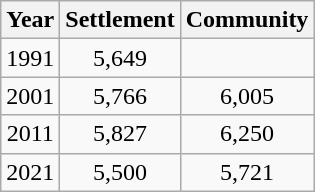<table class="wikitable" style="text-align:center">
<tr>
<th>Year</th>
<th>Settlement</th>
<th>Community</th>
</tr>
<tr>
<td>1991</td>
<td>5,649</td>
<td></td>
</tr>
<tr>
<td>2001</td>
<td>5,766</td>
<td>6,005</td>
</tr>
<tr>
<td>2011</td>
<td>5,827</td>
<td>6,250</td>
</tr>
<tr>
<td>2021</td>
<td>5,500</td>
<td>5,721</td>
</tr>
</table>
